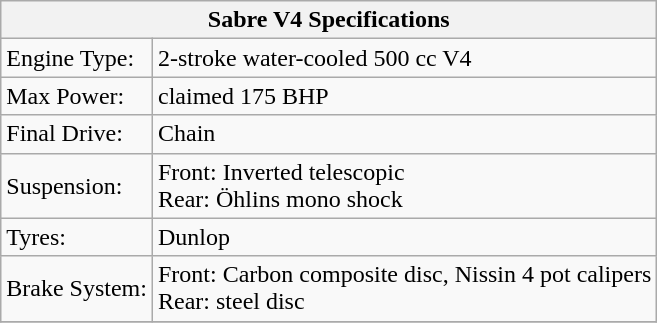<table class="wikitable">
<tr>
<th colspan=3>Sabre V4 Specifications</th>
</tr>
<tr>
<td>Engine Type:</td>
<td>2-stroke water-cooled 500 cc V4</td>
</tr>
<tr>
<td>Max Power:</td>
<td>claimed 175 BHP</td>
</tr>
<tr>
<td>Final Drive:</td>
<td>Chain</td>
</tr>
<tr>
<td>Suspension:</td>
<td>Front: Inverted telescopic<br>Rear: Öhlins mono shock</td>
</tr>
<tr>
<td>Tyres:</td>
<td>Dunlop</td>
</tr>
<tr>
<td>Brake System:</td>
<td>Front: Carbon composite disc, Nissin 4 pot calipers<br>Rear: steel disc</td>
</tr>
<tr>
</tr>
</table>
